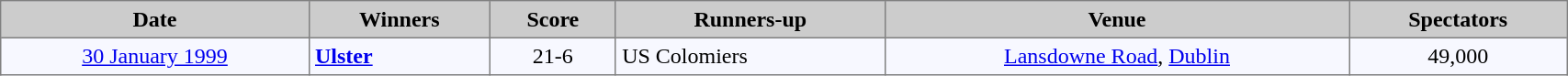<table bgcolor="#f7f8ff" cellpadding="4" width="90%" cellspacing="0" border="1" style="font-size: 100%; border: grey solid 1px; border-collapse: collapse;">
<tr bgcolor="#CCCCCC">
<td align=center><strong>Date</strong></td>
<td align=center><strong>Winners</strong></td>
<td align=center><strong>Score</strong></td>
<td align=center><strong>Runners-up</strong></td>
<td align=center><strong>Venue</strong></td>
<td align=center><strong>Spectators</strong></td>
</tr>
<tr>
<td align=center><a href='#'>30 January 1999</a></td>
<td> <strong><a href='#'>Ulster</a></strong></td>
<td align=center>21-6</td>
<td> US Colomiers</td>
<td align=center><a href='#'>Lansdowne Road</a>, <a href='#'>Dublin</a></td>
<td align=center>49,000</td>
</tr>
</table>
